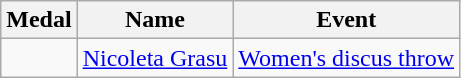<table class="wikitable sortable">
<tr>
<th>Medal</th>
<th>Name</th>
<th>Event</th>
</tr>
<tr>
<td></td>
<td><a href='#'>Nicoleta Grasu</a></td>
<td><a href='#'>Women's discus throw</a></td>
</tr>
</table>
